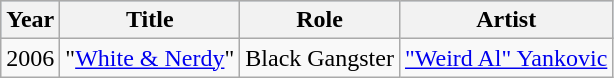<table class="wikitable sortable">
<tr style="background:#b0c4de; text-align:center;">
<th>Year</th>
<th>Title</th>
<th>Role</th>
<th>Artist</th>
</tr>
<tr>
<td>2006</td>
<td>"<a href='#'>White & Nerdy</a>"</td>
<td>Black Gangster</td>
<td><a href='#'>"Weird Al" Yankovic</a></td>
</tr>
</table>
